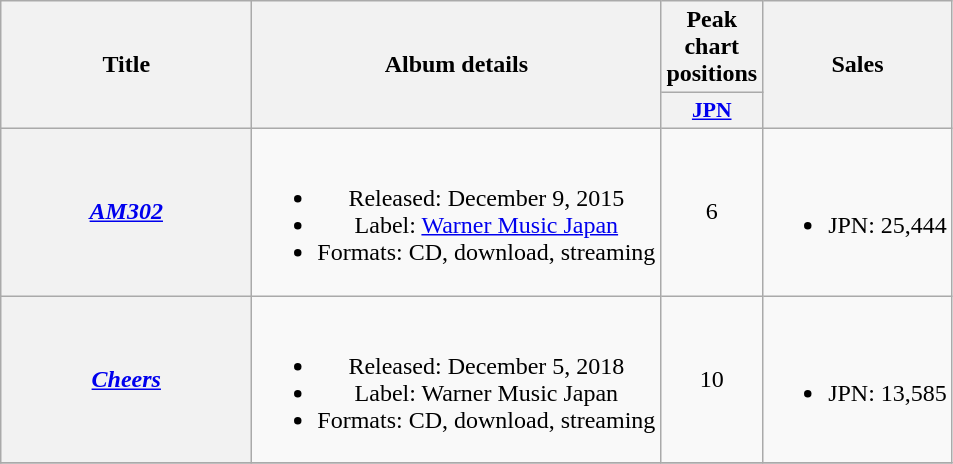<table class="wikitable plainrowheaders" style="text-align:center;">
<tr>
<th scope="col" rowspan="2" style="width:10em;">Title</th>
<th scope="col" rowspan="2">Album details</th>
<th scope="col">Peak chart positions</th>
<th scope="col" rowspan="2">Sales</th>
</tr>
<tr>
<th scope="col" style="width:2.5em;font-size:90%;"><a href='#'>JPN</a><br></th>
</tr>
<tr>
<th scope="row"><em><a href='#'>AM302</a></em></th>
<td><br><ul><li>Released: December 9, 2015 </li><li>Label: <a href='#'>Warner Music Japan</a></li><li>Formats: CD, download, streaming</li></ul></td>
<td>6</td>
<td><br><ul><li>JPN: 25,444</li></ul></td>
</tr>
<tr>
<th scope="row"><em><a href='#'>Cheers</a></em></th>
<td><br><ul><li>Released: December 5, 2018 </li><li>Label: Warner Music Japan</li><li>Formats: CD, download, streaming</li></ul></td>
<td>10</td>
<td><br><ul><li>JPN: 13,585</li></ul></td>
</tr>
<tr>
</tr>
</table>
